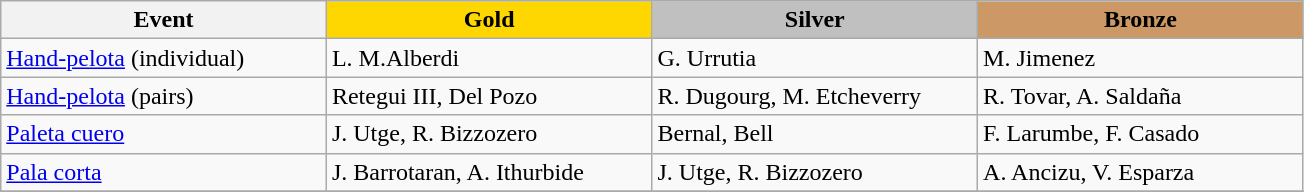<table class="wikitable" style="max-width: 23cm; width: 100%">
<tr>
<th scope="col">Event</th>
<th scope="col" style="background-color:gold; width:25%">Gold</th>
<th scope="col" style="background-color:silver; width:25%; width:25%">Silver</th>
<th scope="col" style="background-color:#cc9966; width:25%">Bronze</th>
</tr>
<tr>
<td><a href='#'>Hand-pelota</a> (individual)</td>
<td> L. M.Alberdi</td>
<td> G. Urrutia</td>
<td> M. Jimenez</td>
</tr>
<tr>
<td><a href='#'>Hand-pelota</a> (pairs)</td>
<td> Retegui III, Del Pozo</td>
<td> R. Dugourg, M. Etcheverry</td>
<td> R. Tovar, A. Saldaña</td>
</tr>
<tr>
<td><a href='#'>Paleta cuero</a></td>
<td> J. Utge, R. Bizzozero</td>
<td> Bernal, Bell</td>
<td> F. Larumbe, F. Casado</td>
</tr>
<tr>
<td><a href='#'>Pala corta</a></td>
<td> J. Barrotaran, A. Ithurbide</td>
<td> J. Utge, R. Bizzozero</td>
<td> A. Ancizu, V. Esparza</td>
</tr>
<tr>
</tr>
</table>
